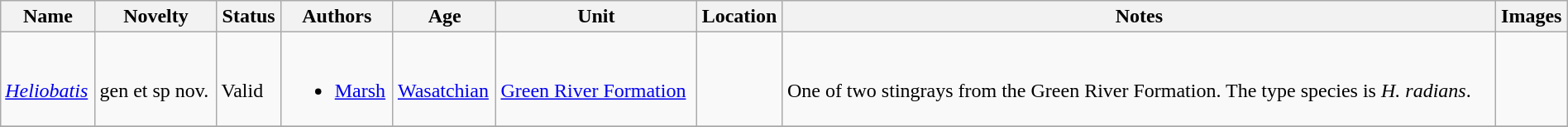<table class="wikitable sortable" align="center" width="100%">
<tr>
<th>Name</th>
<th>Novelty</th>
<th>Status</th>
<th>Authors</th>
<th>Age</th>
<th>Unit</th>
<th>Location</th>
<th>Notes</th>
<th>Images</th>
</tr>
<tr>
<td><br><em><a href='#'>Heliobatis</a></em></td>
<td><br>gen et sp nov.</td>
<td><br>Valid</td>
<td><br><ul><li><a href='#'>Marsh</a></li></ul></td>
<td><br><a href='#'>Wasatchian</a></td>
<td><br><a href='#'>Green River Formation</a></td>
<td><br></td>
<td><br>One of two stingrays from the Green River Formation. The type species is <em>H. radians</em>.</td>
<td><br></td>
</tr>
<tr>
</tr>
</table>
